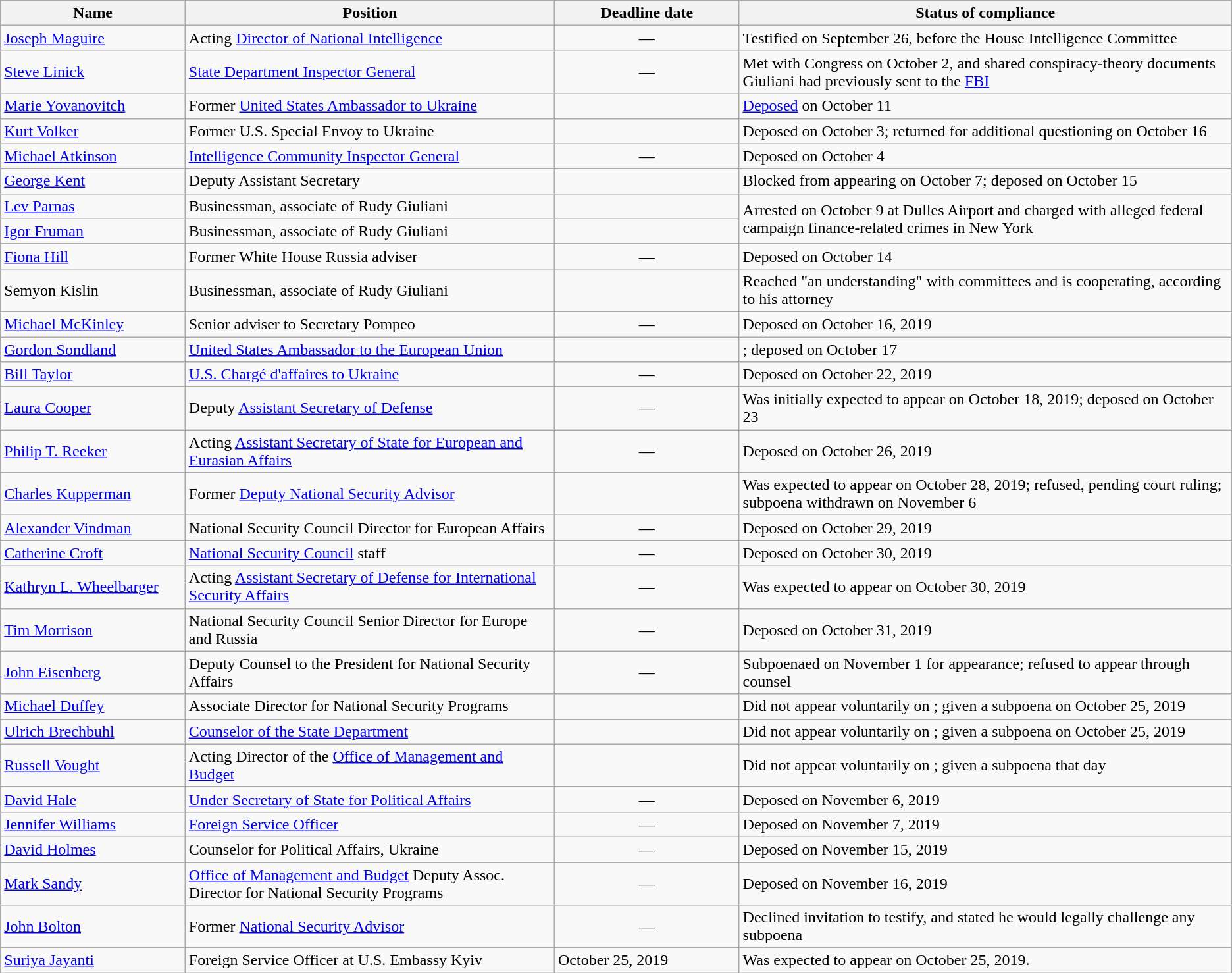<table class="wikitable sortable">
<tr>
<th scope="col" style="width:15%;">Name</th>
<th scope="col" style="width:30%;" class="unsortable">Position</th>
<th scope="col" style="width:15%;">Deadline date</th>
<th scope="col">Status of compliance</th>
</tr>
<tr>
<td data-sort-value="Maguire, Joseph"><a href='#'>Joseph Maguire</a></td>
<td>Acting <a href='#'>Director of National Intelligence</a></td>
<td data-sort-value="2019-09-26" style="text-align:center;">—</td>
<td data-sort-value="2019-09-26">Testified on September 26, before the House Intelligence Committee</td>
</tr>
<tr>
<td data-sort-value=" Linick, Steve"><a href='#'>Steve Linick</a></td>
<td><a href='#'>State Department Inspector General</a></td>
<td data-sort-value="2019-10-02" style="text-align:center;">—</td>
<td data-sort-value="2019-10-02">Met with Congress on October 2, and shared conspiracy-theory documents Giuliani had previously sent to the <a href='#'>FBI</a></td>
</tr>
<tr>
<td data-sort-value="Yovanovitch, Marie"><a href='#'>Marie Yovanovitch</a></td>
<td>Former <a href='#'>United States Ambassador to Ukraine</a></td>
<td data-sort-value="2019-10-02"> </td>
<td data-sort-value="2019-10-11"><a href='#'>Deposed</a> on October 11</td>
</tr>
<tr>
<td data-sort-value="Volker, Kurt"><a href='#'>Kurt Volker</a></td>
<td>Former U.S. Special Envoy to Ukraine</td>
<td data-sort-value="2019-10-03"> </td>
<td data-sort-value="2019-10-03">Deposed on October 3; returned for additional questioning on October 16</td>
</tr>
<tr>
<td data-sort-value="Atkinson, Michael"><a href='#'>Michael Atkinson</a></td>
<td><a href='#'>Intelligence Community Inspector General</a></td>
<td data-sort-value="2019-10-04" style="text-align:center;">—</td>
<td data-sort-value="2019-10-04">Deposed on October 4</td>
</tr>
<tr>
<td data-sort-value="Kent, George"><a href='#'>George Kent</a></td>
<td>Deputy Assistant Secretary</td>
<td data-sort-value="2019-10-07"> </td>
<td data-sort-value="2019-10-15">Blocked from appearing on October 7; deposed on October 15</td>
</tr>
<tr>
<td data-sort-value="Parnas, Lev"><a href='#'>Lev Parnas</a></td>
<td>Businessman, associate of Rudy Giuliani</td>
<td data-sort-value="2019-10-11"></td>
<td data-sort-value="2019-10-09" rowspan="2">Arrested on October 9 at Dulles Airport and charged with alleged federal campaign finance-related crimes in New York</td>
</tr>
<tr>
<td data-sort-value="Fruman, Igor"><a href='#'>Igor Fruman</a></td>
<td>Businessman, associate of Rudy Giuliani</td>
<td data-sort-value="2019-10-11"> </td>
</tr>
<tr>
<td data-sort-value="Hill, Fiona"><a href='#'>Fiona Hill</a></td>
<td>Former White House Russia adviser</td>
<td data-sort-value="2019-10-14" style="text-align:center;">—</td>
<td data-sort-value="2019-10-14">Deposed on October 14</td>
</tr>
<tr>
<td data-sort-value="Kislin, Semyon">Semyon Kislin</td>
<td>Businessman, associate of Rudy Giuliani</td>
<td data-sort-value="2019-10-14"> </td>
<td data-sort-value="2019-10-14">Reached "an understanding" with committees and is cooperating, according to his attorney</td>
</tr>
<tr>
<td data-sort-value="McKinley, Michael"><a href='#'>Michael McKinley</a></td>
<td>Senior adviser to Secretary Pompeo</td>
<td data-sort-value="2019-10-16" style="text-align:center;">—</td>
<td data-sort-value="2019-10-16">Deposed on October 16, 2019</td>
</tr>
<tr>
<td data-sort-value="Sondland, Gordon"><a href='#'>Gordon Sondland</a></td>
<td><a href='#'>United States Ambassador to the European Union</a></td>
<td data-sort-value="2019-10-17"> </td>
<td data-sort-value="2019-10-17"> ; deposed on October 17</td>
</tr>
<tr>
<td data-sort-value="Taylor, Bill"><a href='#'>Bill Taylor</a></td>
<td><a href='#'>U.S. Chargé d'affaires to Ukraine</a></td>
<td data-sort-value="2019-10-22" style="text-align:center;">—</td>
<td data-sort-value="2019-10-22">Deposed on October 22, 2019</td>
</tr>
<tr>
<td data-sort-value="Cooper, Laura"><a href='#'>Laura Cooper</a></td>
<td>Deputy <a href='#'>Assistant Secretary of Defense</a></td>
<td data-sort-value="2019-10-24" style="text-align:center;">—</td>
<td data-sort-value="2019-10-24">Was initially expected to appear on October 18, 2019; deposed on October 23</td>
</tr>
<tr>
<td data-sort-value="Reeker, Philip"><a href='#'>Philip T. Reeker</a></td>
<td>Acting <a href='#'>Assistant Secretary of State for European and Eurasian Affairs</a></td>
<td data-sort-value="2019-10-24" style="text-align:center;">—</td>
<td data-sort-value="2019-10-24">Deposed on October 26, 2019</td>
</tr>
<tr>
<td data-sort-value="Kupperman, Charles"><a href='#'>Charles Kupperman</a></td>
<td>Former <a href='#'>Deputy National Security Advisor</a></td>
<td data-sort-value="2019-10-28"> </td>
<td data-sort-value="2019-10-28">Was expected to appear on October 28, 2019; refused, pending court ruling; subpoena withdrawn on November 6</td>
</tr>
<tr>
<td data-sort-value="Vindman, Alexander"><a href='#'>Alexander Vindman</a></td>
<td>National Security Council Director for European Affairs</td>
<td data-sort-value="2019-10-29" style="text-align:center;">—</td>
<td data-sort-value="2019-10-29">Deposed on October 29, 2019</td>
</tr>
<tr>
<td data-sort-value="Croft, Catherine"><a href='#'>Catherine Croft</a></td>
<td><a href='#'>National Security Council</a> staff</td>
<td data-sort-value="2019-10-30" style="text-align:center;">—</td>
<td data-sort-value="2019-10-30">Deposed on October 30, 2019</td>
</tr>
<tr>
<td data-sort-value="Wheelbarger, Kathryn"><a href='#'>Kathryn L. Wheelbarger</a></td>
<td>Acting <a href='#'>Assistant Secretary of Defense for International Security Affairs</a></td>
<td data-sort-value="2019-10-30" style="text-align:center;">—</td>
<td data-sort-value="2019-10-30">Was expected to appear on October 30, 2019</td>
</tr>
<tr>
<td data-sort-value="Morrison, Tim"><a href='#'>Tim Morrison</a></td>
<td>National Security Council Senior Director for Europe and Russia</td>
<td data-sort-value="2019-10-31" style="text-align:center;">—</td>
<td data-sort-value="2019-10-31">Deposed on October 31, 2019</td>
</tr>
<tr>
<td data-sort-value="Eisenberg, John"><a href='#'>John Eisenberg</a></td>
<td>Deputy Counsel to the President for National Security Affairs</td>
<td data-sort-value="2019-11-04" style="text-align:center;">—</td>
<td data-sort-value="2019-11-04">Subpoenaed on November 1 for appearance; refused to appear through counsel</td>
</tr>
<tr>
<td data-sort-value="Duffey, Michael"><a href='#'>Michael Duffey</a></td>
<td>Associate Director for National Security Programs</td>
<td data-sort-value="2019-11-05"> </td>
<td data-sort-value="2019-11-05">Did not appear voluntarily on  ; given a subpoena on October 25, 2019</td>
</tr>
<tr>
<td data-sort-value="Brechbuhl, Ulrich"><a href='#'>Ulrich Brechbuhl</a></td>
<td><a href='#'>Counselor of the State Department</a></td>
<td data-sort-value="2019-11-06"> </td>
<td data-sort-value="2019-11-06">Did not appear voluntarily on  ; given a subpoena on October 25, 2019</td>
</tr>
<tr>
<td data-sort-value="Vought, Russell"><a href='#'>Russell Vought</a></td>
<td>Acting Director of the <a href='#'>Office of Management and Budget</a></td>
<td data-sort-value="2019-11-06"> </td>
<td data-sort-value="2019-11-06">Did not appear voluntarily on  ; given a subpoena that day</td>
</tr>
<tr>
<td data-sort-value="Hale, David"><a href='#'>David Hale</a></td>
<td><a href='#'>Under Secretary of State for Political Affairs</a></td>
<td data-sort-value="2019-11-06" style="text-align:center;">—</td>
<td data-sort-value="2019-11-06">Deposed on November 6, 2019</td>
</tr>
<tr>
<td data-sort-value="Williams, Jennifer"><a href='#'>Jennifer Williams</a></td>
<td><a href='#'>Foreign Service Officer</a></td>
<td data-sort-value="2019-11-07" style="text-align:center;">—</td>
<td data-sort-value="2019-11-07">Deposed on November 7, 2019</td>
</tr>
<tr>
<td data-sort-value="Holmes, David"><a href='#'>David Holmes</a></td>
<td>Counselor for Political Affairs, Ukraine</td>
<td data-sort-value="2019-11-15" style="text-align:center;">—</td>
<td data-sort-value="2019-11-15">Deposed on November 15, 2019</td>
</tr>
<tr>
<td data-sort-value="Sandy, Mark"><a href='#'>Mark Sandy</a></td>
<td><a href='#'>Office of Management and Budget</a> Deputy Assoc. Director for National Security Programs</td>
<td data-sort-value="2019-11-16" style="text-align:center;">—</td>
<td data-sort-value="2019-11-16">Deposed on November 16, 2019</td>
</tr>
<tr>
<td data-sort-value="Bolton, John"><a href='#'>John Bolton</a></td>
<td>Former <a href='#'>National Security Advisor</a></td>
<td data-sort-value="2019-11-16" style="text-align:center;">—</td>
<td data-sort-value="2019-11-16">Declined invitation to testify, and stated he would legally challenge any subpoena</td>
</tr>
<tr>
<td><a href='#'>Suriya Jayanti</a></td>
<td>Foreign Service Officer at U.S. Embassy Kyiv</td>
<td>October 25, 2019</td>
<td>Was expected to appear on October 25, 2019.</td>
</tr>
</table>
